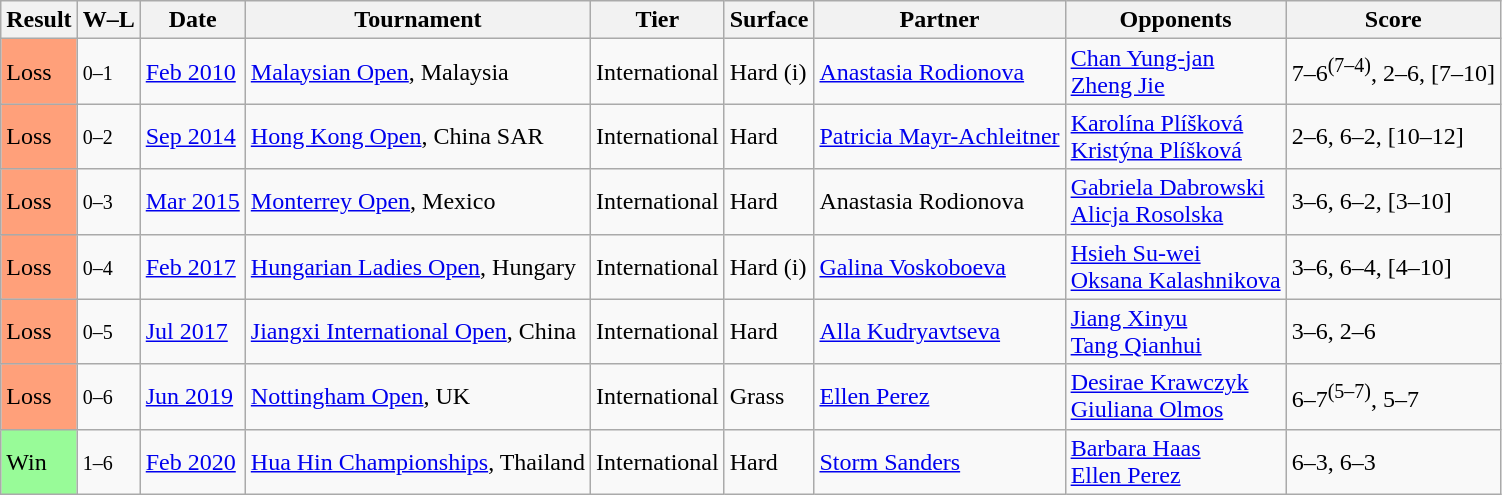<table class="sortable wikitable">
<tr>
<th>Result</th>
<th class="unsortable">W–L</th>
<th>Date</th>
<th>Tournament</th>
<th>Tier</th>
<th>Surface</th>
<th>Partner</th>
<th>Opponents</th>
<th class="unsortable">Score</th>
</tr>
<tr>
<td style="background:#ffa07a;">Loss</td>
<td><small>0–1</small></td>
<td><a href='#'>Feb 2010</a></td>
<td><a href='#'>Malaysian Open</a>, Malaysia</td>
<td>International</td>
<td>Hard (i)</td>
<td> <a href='#'>Anastasia Rodionova</a></td>
<td> <a href='#'>Chan Yung-jan</a> <br>  <a href='#'>Zheng Jie</a></td>
<td>7–6<sup>(7–4)</sup>, 2–6, [7–10]</td>
</tr>
<tr>
<td style="background:#ffa07a;">Loss</td>
<td><small>0–2</small></td>
<td><a href='#'>Sep 2014</a></td>
<td><a href='#'>Hong Kong Open</a>, China SAR</td>
<td>International</td>
<td>Hard</td>
<td> <a href='#'>Patricia Mayr-Achleitner</a></td>
<td> <a href='#'>Karolína Plíšková</a> <br>  <a href='#'>Kristýna Plíšková</a></td>
<td>2–6, 6–2, [10–12]</td>
</tr>
<tr>
<td style="background:#ffa07a;">Loss</td>
<td><small>0–3</small></td>
<td><a href='#'>Mar 2015</a></td>
<td><a href='#'>Monterrey Open</a>, Mexico</td>
<td>International</td>
<td>Hard</td>
<td> Anastasia Rodionova</td>
<td> <a href='#'>Gabriela Dabrowski</a> <br>  <a href='#'>Alicja Rosolska</a></td>
<td>3–6, 6–2, [3–10]</td>
</tr>
<tr>
<td bgcolor=FFA07A>Loss</td>
<td><small>0–4</small></td>
<td><a href='#'>Feb 2017</a></td>
<td><a href='#'>Hungarian Ladies Open</a>, Hungary</td>
<td>International</td>
<td>Hard (i)</td>
<td> <a href='#'>Galina Voskoboeva</a></td>
<td> <a href='#'>Hsieh Su-wei</a> <br>  <a href='#'>Oksana Kalashnikova</a></td>
<td>3–6, 6–4, [4–10]</td>
</tr>
<tr>
<td bgcolor=FFA07A>Loss</td>
<td><small>0–5</small></td>
<td><a href='#'>Jul 2017</a></td>
<td><a href='#'>Jiangxi International Open</a>, China</td>
<td>International</td>
<td>Hard</td>
<td> <a href='#'>Alla Kudryavtseva</a></td>
<td> <a href='#'>Jiang Xinyu</a> <br>  <a href='#'>Tang Qianhui</a></td>
<td>3–6, 2–6</td>
</tr>
<tr>
<td bgcolor=FFA07A>Loss</td>
<td><small>0–6</small></td>
<td><a href='#'>Jun 2019</a></td>
<td><a href='#'>Nottingham Open</a>, UK</td>
<td>International</td>
<td>Grass</td>
<td> <a href='#'>Ellen Perez</a></td>
<td> <a href='#'>Desirae Krawczyk</a> <br>  <a href='#'>Giuliana Olmos</a></td>
<td>6–7<sup>(5–7)</sup>, 5–7</td>
</tr>
<tr>
<td style="background:#98fb98;">Win</td>
<td><small>1–6</small></td>
<td><a href='#'>Feb 2020</a></td>
<td><a href='#'>Hua Hin Championships</a>, Thailand</td>
<td>International</td>
<td>Hard</td>
<td> <a href='#'>Storm Sanders</a></td>
<td> <a href='#'>Barbara Haas</a> <br>  <a href='#'>Ellen Perez</a></td>
<td>6–3, 6–3</td>
</tr>
</table>
